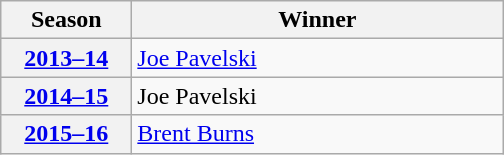<table class="wikitable">
<tr>
<th scope="col" style="width:5em">Season</th>
<th scope="col" style="width:15em">Winner</th>
</tr>
<tr>
<th scope="row"><a href='#'>2013–14</a></th>
<td><a href='#'>Joe Pavelski</a></td>
</tr>
<tr>
<th scope="row"><a href='#'>2014–15</a></th>
<td>Joe Pavelski</td>
</tr>
<tr>
<th scope="row"><a href='#'>2015–16</a></th>
<td><a href='#'>Brent Burns</a></td>
</tr>
</table>
